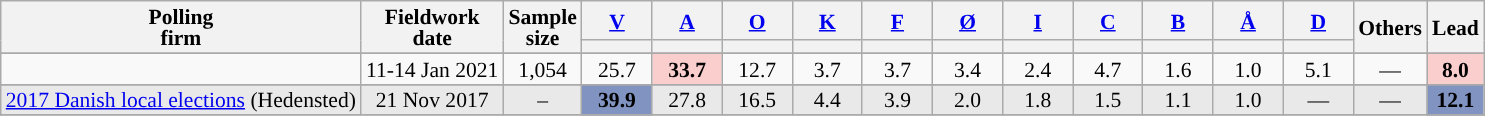<table class="wikitable sortable mw-datatable" style="text-align:center;font-size:90%;line-height:14px;">
<tr>
<th rowspan="2">Polling<br>firm</th>
<th rowspan="2">Fieldwork<br>date</th>
<th rowspan="2">Sample<br>size</th>
<th class="unsortable" style="width:40px;"><a href='#'>V</a></th>
<th class="unsortable" style="width:40px;"><a href='#'>A</a></th>
<th class="unsortable" style="width:40px;"><a href='#'>O</a></th>
<th class="unsortable" style="width:40px;"><a href='#'>K</a></th>
<th class="unsortable" style="width:40px;"><a href='#'>F</a></th>
<th class="unsortable" style="width:40px;"><a href='#'>Ø</a></th>
<th class="unsortable" style="width:40px;"><a href='#'>I</a></th>
<th class="unsortable" style="width:40px;"><a href='#'>C</a></th>
<th class="unsortable" style="width:40px;"><a href='#'>B</a></th>
<th class="unsortable" style="width:40px;"><a href='#'>Å</a></th>
<th class="unsortable" style="width:40px;"><a href='#'>D</a></th>
<th class="unsortable" style="width:40px;" rowspan="2">Others</th>
<th rowspan="2">Lead</th>
</tr>
<tr>
<th data-sort-type="number" style="background:"></th>
<th data-sort-type="number" style="background:"></th>
<th data-sort-type="number" style="background:"></th>
<th data-sort-type="number" style="background:"></th>
<th data-sort-type="number" style="background:"></th>
<th data-sort-type="number" style="background:"></th>
<th data-sort-type="number" style="background:"></th>
<th data-sort-type="number" style="background:"></th>
<th data-sort-type="number" style="background:"></th>
<th data-sort-type="number" style="background:"></th>
<th data-sort-type="number" style="background:"></th>
</tr>
<tr>
</tr>
<tr>
<td></td>
<td>11-14 Jan 2021</td>
<td>1,054</td>
<td>25.7</td>
<td style="background:#FACECD;"><strong>33.7</strong></td>
<td>12.7</td>
<td>3.7</td>
<td>3.7</td>
<td>3.4</td>
<td>2.4</td>
<td>4.7</td>
<td>1.6</td>
<td>1.0</td>
<td>5.1</td>
<td>—</td>
<td style="background:#FACECD;"><strong>8.0</strong></td>
</tr>
<tr>
</tr>
<tr>
<td style="background:#E9E9E9;"><a href='#'>2017 Danish local elections</a> (Hedensted)</td>
<td style="background:#E9E9E9;" data-sort-value="2017-11-21">21 Nov 2017</td>
<td style="background:#E9E9E9;">–</td>
<td style="background:#8093C1;"><strong>39.9</strong></td>
<td style="background:#E9E9E9;">27.8</td>
<td style="background:#E9E9E9;">16.5</td>
<td style="background:#E9E9E9;">4.4</td>
<td style="background:#E9E9E9;">3.9</td>
<td style="background:#E9E9E9;">2.0</td>
<td style="background:#E9E9E9;">1.8</td>
<td style="background:#E9E9E9;">1.5</td>
<td style="background:#E9E9E9;">1.1</td>
<td style="background:#E9E9E9;">1.0</td>
<td style="background:#E9E9E9;">—</td>
<td style="background:#E9E9E9;">—</td>
<td style="background:#8093C1;"><strong>12.1</strong></td>
</tr>
<tr>
</tr>
</table>
